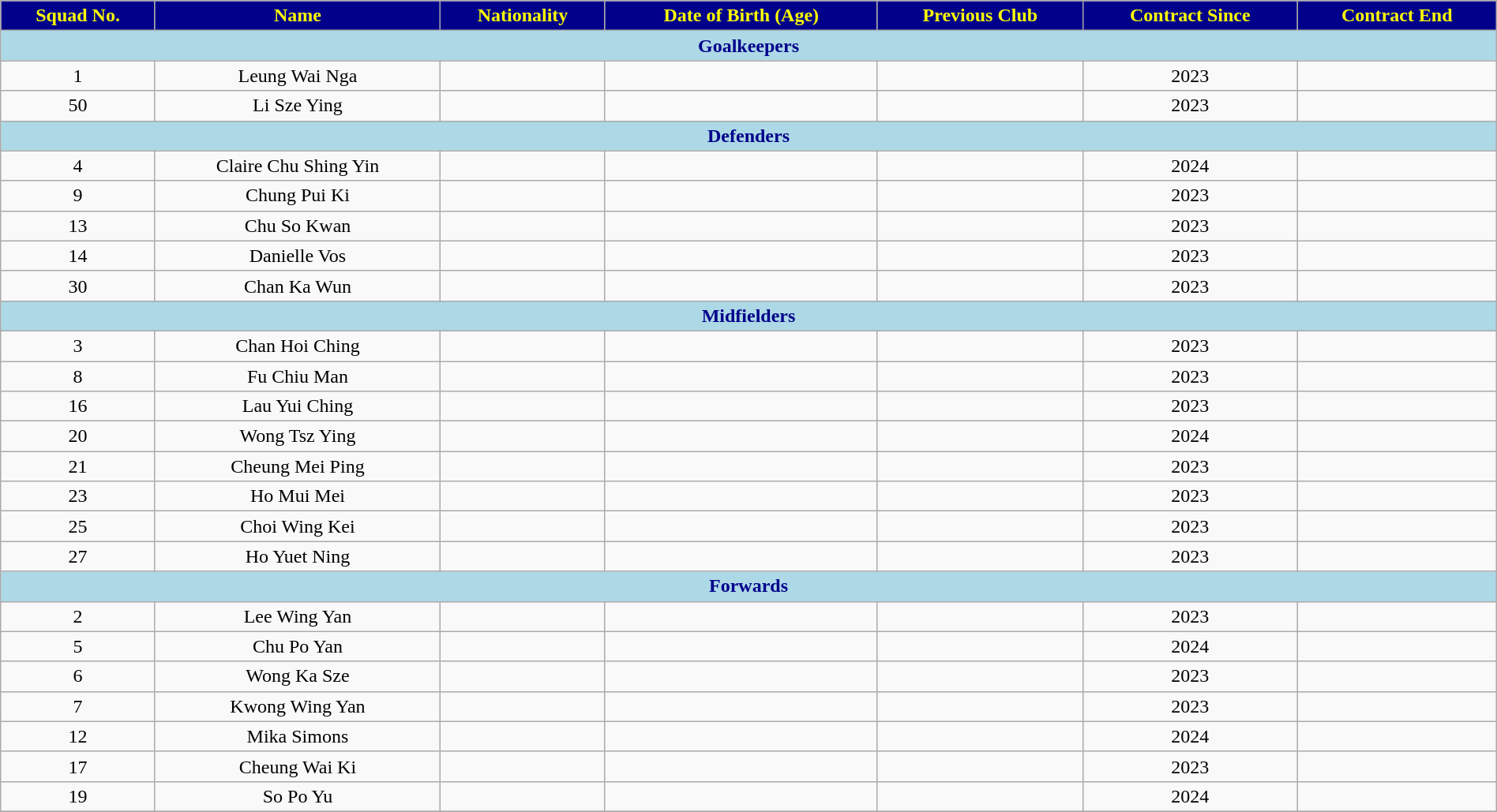<table class="wikitable" style="text-align:center; font-size:100%; width:100%;">
<tr>
<th style="background:darkblue; color:yellow; text-align:center;">Squad No.</th>
<th style="background:darkblue; color:yellow; text-align:center;">Name</th>
<th style="background:darkblue; color:yellow; text-align:center;">Nationality</th>
<th style="background:darkblue; color:yellow; text-align:center;">Date of Birth (Age)</th>
<th style="background:darkblue; color:yellow; text-align:center;">Previous Club</th>
<th style="background:darkblue; color:yellow; text-align:center;">Contract Since</th>
<th style="background:darkblue; color:yellow; text-align:center;">Contract End</th>
</tr>
<tr>
<th colspan="8" style="background:lightblue; color:darkblue; text-align:center">Goalkeepers</th>
</tr>
<tr>
<td>1</td>
<td>Leung Wai Nga</td>
<td></td>
<td></td>
<td></td>
<td>2023</td>
<td></td>
</tr>
<tr>
<td>50</td>
<td>Li Sze Ying</td>
<td></td>
<td></td>
<td></td>
<td>2023</td>
<td></td>
</tr>
<tr>
<th colspan="8" style="background:lightblue; color:darkblue; text-align:center">Defenders</th>
</tr>
<tr>
<td>4</td>
<td>Claire Chu Shing Yin</td>
<td></td>
<td></td>
<td></td>
<td>2024</td>
<td></td>
</tr>
<tr>
<td>9</td>
<td>Chung Pui Ki</td>
<td></td>
<td></td>
<td></td>
<td>2023</td>
<td></td>
</tr>
<tr>
<td>13</td>
<td>Chu So Kwan</td>
<td></td>
<td></td>
<td></td>
<td>2023</td>
<td></td>
</tr>
<tr>
<td>14</td>
<td>Danielle Vos</td>
<td></td>
<td></td>
<td></td>
<td>2023</td>
<td></td>
</tr>
<tr>
<td>30</td>
<td>Chan Ka Wun</td>
<td></td>
<td></td>
<td></td>
<td>2023</td>
<td></td>
</tr>
<tr>
<th colspan="8" style="background:lightblue; color:darkblue; text-align:center">Midfielders</th>
</tr>
<tr>
<td>3</td>
<td>Chan Hoi Ching</td>
<td></td>
<td></td>
<td></td>
<td>2023</td>
<td></td>
</tr>
<tr>
<td>8</td>
<td>Fu Chiu Man</td>
<td></td>
<td></td>
<td></td>
<td>2023</td>
<td></td>
</tr>
<tr>
<td>16</td>
<td>Lau Yui Ching</td>
<td></td>
<td></td>
<td></td>
<td>2023</td>
<td></td>
</tr>
<tr>
<td>20</td>
<td>Wong Tsz Ying</td>
<td></td>
<td></td>
<td></td>
<td>2024</td>
<td></td>
</tr>
<tr>
<td>21</td>
<td>Cheung Mei Ping</td>
<td></td>
<td></td>
<td></td>
<td>2023</td>
<td></td>
</tr>
<tr>
<td>23</td>
<td>Ho Mui Mei</td>
<td></td>
<td></td>
<td></td>
<td>2023</td>
<td></td>
</tr>
<tr>
<td>25</td>
<td>Choi Wing Kei</td>
<td></td>
<td></td>
<td></td>
<td>2023</td>
<td></td>
</tr>
<tr>
<td>27</td>
<td>Ho Yuet Ning</td>
<td></td>
<td></td>
<td></td>
<td>2023</td>
<td></td>
</tr>
<tr>
<th colspan="8" style="background:lightblue; color:darkblue; text-align:center">Forwards</th>
</tr>
<tr>
<td>2</td>
<td>Lee Wing Yan</td>
<td></td>
<td></td>
<td></td>
<td>2023</td>
<td></td>
</tr>
<tr>
<td>5</td>
<td>Chu Po Yan</td>
<td></td>
<td></td>
<td></td>
<td>2024</td>
<td></td>
</tr>
<tr>
<td>6</td>
<td>Wong Ka Sze</td>
<td></td>
<td></td>
<td></td>
<td>2023</td>
<td></td>
</tr>
<tr>
<td>7</td>
<td>Kwong Wing Yan</td>
<td></td>
<td></td>
<td></td>
<td>2023</td>
<td></td>
</tr>
<tr>
<td>12</td>
<td>Mika Simons</td>
<td></td>
<td></td>
<td></td>
<td>2024</td>
<td></td>
</tr>
<tr>
<td>17</td>
<td>Cheung Wai Ki</td>
<td></td>
<td></td>
<td></td>
<td>2023</td>
<td></td>
</tr>
<tr>
<td>19</td>
<td>So Po Yu</td>
<td></td>
<td></td>
<td></td>
<td>2024</td>
<td></td>
</tr>
<tr>
</tr>
</table>
